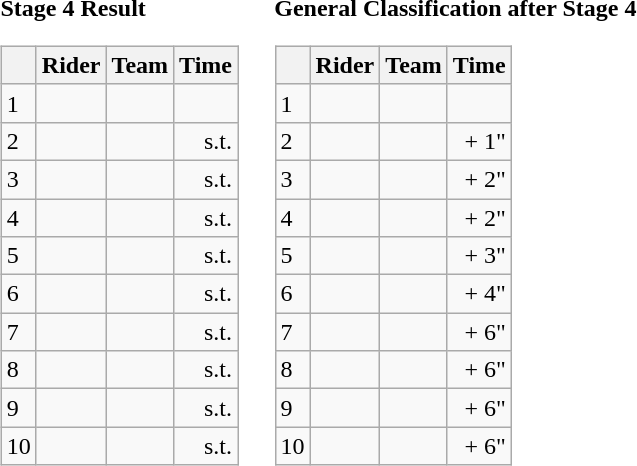<table>
<tr>
<td><strong>Stage 4 Result</strong><br><table class="wikitable">
<tr>
<th></th>
<th>Rider</th>
<th>Team</th>
<th>Time</th>
</tr>
<tr>
<td>1</td>
<td></td>
<td></td>
<td align="right"></td>
</tr>
<tr>
<td>2</td>
<td></td>
<td></td>
<td align="right">s.t.</td>
</tr>
<tr>
<td>3</td>
<td></td>
<td></td>
<td align="right">s.t.</td>
</tr>
<tr>
<td>4</td>
<td></td>
<td></td>
<td align="right">s.t.</td>
</tr>
<tr>
<td>5</td>
<td></td>
<td></td>
<td align="right">s.t.</td>
</tr>
<tr>
<td>6</td>
<td> </td>
<td></td>
<td align="right">s.t.</td>
</tr>
<tr>
<td>7</td>
<td></td>
<td></td>
<td align="right">s.t.</td>
</tr>
<tr>
<td>8</td>
<td></td>
<td></td>
<td align="right">s.t.</td>
</tr>
<tr>
<td>9</td>
<td></td>
<td></td>
<td align="right">s.t.</td>
</tr>
<tr>
<td>10</td>
<td></td>
<td></td>
<td align="right">s.t.</td>
</tr>
</table>
</td>
<td></td>
<td><strong>General Classification after Stage 4</strong><br><table class="wikitable">
<tr>
<th></th>
<th>Rider</th>
<th>Team</th>
<th>Time</th>
</tr>
<tr>
<td>1</td>
<td> </td>
<td></td>
<td align="right"></td>
</tr>
<tr>
<td>2</td>
<td></td>
<td></td>
<td align="right">+ 1"</td>
</tr>
<tr>
<td>3</td>
<td></td>
<td></td>
<td align="right">+ 2"</td>
</tr>
<tr>
<td>4</td>
<td></td>
<td></td>
<td align="right">+ 2"</td>
</tr>
<tr>
<td>5</td>
<td></td>
<td></td>
<td align="right">+ 3"</td>
</tr>
<tr>
<td>6</td>
<td></td>
<td></td>
<td align="right">+ 4"</td>
</tr>
<tr>
<td>7</td>
<td></td>
<td></td>
<td align="right">+ 6"</td>
</tr>
<tr>
<td>8</td>
<td></td>
<td></td>
<td align="right">+ 6"</td>
</tr>
<tr>
<td>9</td>
<td></td>
<td></td>
<td align="right">+ 6"</td>
</tr>
<tr>
<td>10</td>
<td></td>
<td></td>
<td align="right">+ 6"</td>
</tr>
</table>
</td>
</tr>
</table>
